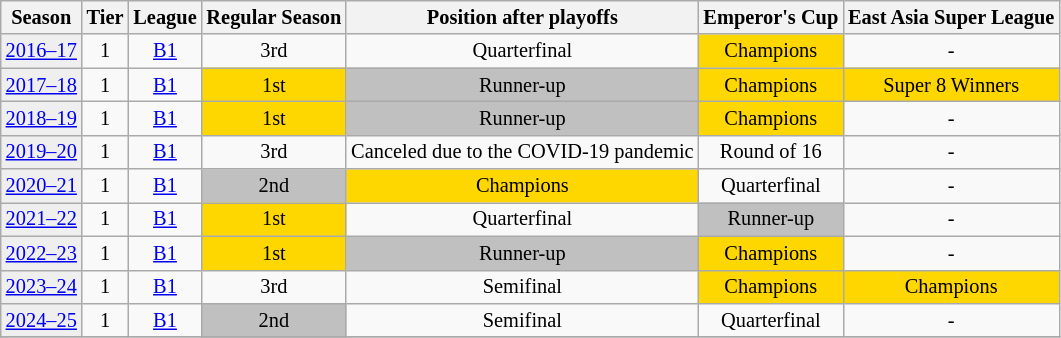<table class="wikitable" style="font-size:85%;">
<tr>
<th>Season</th>
<th>Tier</th>
<th>League</th>
<th>Regular Season</th>
<th>Position after playoffs</th>
<th>Emperor's Cup</th>
<th>East Asia Super League</th>
</tr>
<tr>
<td style="background:#efefef;"><a href='#'>2016–17</a></td>
<td align="center">1</td>
<td align="center"><a href='#'>B1</a></td>
<td align="center">3rd</td>
<td align="center">Quarterfinal</td>
<td style="background:gold" align="center">Champions</td>
<td align="center">-</td>
</tr>
<tr>
<td style="background:#efefef;"><a href='#'>2017–18</a></td>
<td align="center">1</td>
<td align="center"><a href='#'>B1</a></td>
<td style="background:gold" align="center">1st</td>
<td style="background:silver"align="center">Runner-up</td>
<td style="background:gold" align="center">Champions</td>
<td style="background:gold" align="center">Super 8 Winners</td>
</tr>
<tr>
<td style="background:#efefef;"><a href='#'>2018–19</a></td>
<td align="center">1</td>
<td align="center"><a href='#'>B1</a></td>
<td style="background:gold" align="center">1st</td>
<td style="background:silver"align="center">Runner-up</td>
<td style="background:gold" align="center">Champions</td>
<td align="center">-</td>
</tr>
<tr>
<td style="background:#efefef;"><a href='#'>2019–20</a></td>
<td align="center">1</td>
<td align="center"><a href='#'>B1</a></td>
<td align="center">3rd</td>
<td align="center">Canceled due to the COVID-19 pandemic</td>
<td align="center">Round of 16</td>
<td align="center">-</td>
</tr>
<tr>
<td style="background:#efefef;"><a href='#'>2020–21</a></td>
<td align="center">1</td>
<td align="center"><a href='#'>B1</a></td>
<td style="background:silver" align="center">2nd</td>
<td style="background:gold" align="center">Champions</td>
<td align="center">Quarterfinal</td>
<td align="center">-</td>
</tr>
<tr>
<td style="background:#efefef;"><a href='#'>2021–22</a></td>
<td align="center">1</td>
<td align="center"><a href='#'>B1</a></td>
<td style="background:gold" align="center">1st</td>
<td align="center">Quarterfinal</td>
<td style="background:silver"align="center">Runner-up</td>
<td align="center">-</td>
</tr>
<tr>
<td style="background:#efefef;"><a href='#'>2022–23</a></td>
<td align="center">1</td>
<td align="center"><a href='#'>B1</a></td>
<td style="background:gold" align="center">1st</td>
<td style="background:silver"align="center">Runner-up</td>
<td style="background:gold" align="center">Champions</td>
<td align="center">-</td>
</tr>
<tr>
<td style="background:#efefef;"><a href='#'>2023–24</a></td>
<td align="center">1</td>
<td align="center"><a href='#'>B1</a></td>
<td align="center">3rd</td>
<td align="center">Semifinal</td>
<td style="background:gold" align="center">Champions</td>
<td style="background:gold" align="center">Champions</td>
</tr>
<tr>
<td style="background:#efefef;"><a href='#'>2024–25</a></td>
<td align="center">1</td>
<td align="center"><a href='#'>B1</a></td>
<td style="background:silver" align="center">2nd</td>
<td align="center">Semifinal</td>
<td align="center">Quarterfinal</td>
<td align="center">-</td>
</tr>
<tr>
</tr>
</table>
